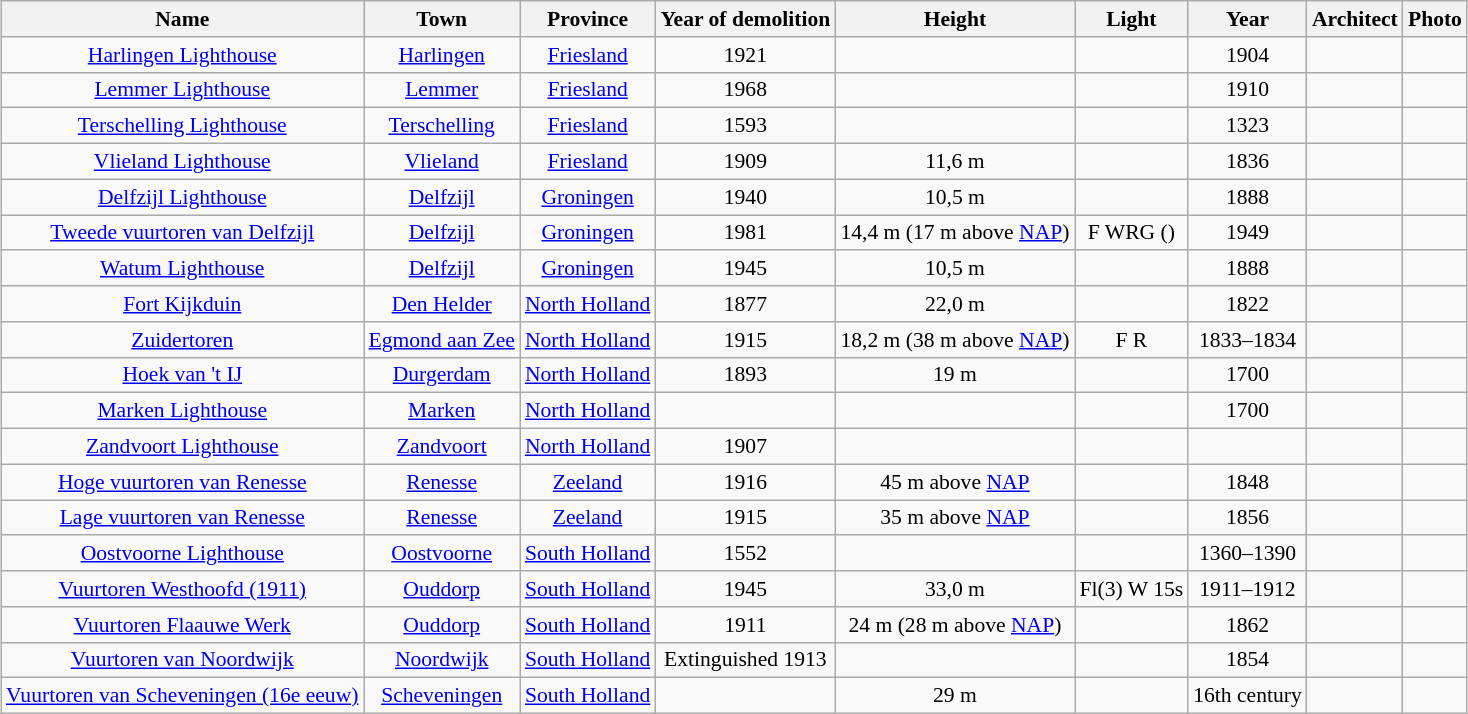<table class="sortable wikitable vatop" style="margin:auto; text-align:center; font-size:90%">
<tr>
<th>Name</th>
<th>Town</th>
<th>Province</th>
<th>Year of demolition</th>
<th>Height</th>
<th>Light</th>
<th>Year</th>
<th>Architect</th>
<th class="unsortable">Photo</th>
</tr>
<tr>
<td><a href='#'>Harlingen Lighthouse</a></td>
<td><a href='#'>Harlingen</a></td>
<td><a href='#'>Friesland</a></td>
<td>1921</td>
<td></td>
<td></td>
<td>1904</td>
<td></td>
<td></td>
</tr>
<tr>
<td><a href='#'>Lemmer Lighthouse</a></td>
<td><a href='#'>Lemmer</a></td>
<td><a href='#'>Friesland</a></td>
<td>1968</td>
<td></td>
<td></td>
<td>1910</td>
<td></td>
<td></td>
</tr>
<tr>
<td><a href='#'>Terschelling Lighthouse</a></td>
<td><a href='#'>Terschelling</a></td>
<td><a href='#'>Friesland</a></td>
<td>1593</td>
<td></td>
<td></td>
<td>1323</td>
<td></td>
<td></td>
</tr>
<tr>
<td><a href='#'>Vlieland Lighthouse</a></td>
<td><a href='#'>Vlieland</a></td>
<td><a href='#'>Friesland</a></td>
<td>1909</td>
<td>11,6 m</td>
<td></td>
<td>1836</td>
<td></td>
<td></td>
</tr>
<tr>
<td><a href='#'>Delfzijl Lighthouse</a></td>
<td><a href='#'>Delfzijl</a></td>
<td><a href='#'>Groningen</a></td>
<td>1940</td>
<td>10,5 m</td>
<td></td>
<td>1888</td>
<td></td>
<td></td>
</tr>
<tr>
<td><a href='#'>Tweede vuurtoren van Delfzijl</a></td>
<td><a href='#'>Delfzijl</a></td>
<td><a href='#'>Groningen</a></td>
<td>1981</td>
<td>14,4 m (17 m above <a href='#'>NAP</a>)</td>
<td>F WRG ()</td>
<td>1949</td>
<td></td>
<td></td>
</tr>
<tr>
<td><a href='#'>Watum Lighthouse</a></td>
<td><a href='#'>Delfzijl</a></td>
<td><a href='#'>Groningen</a></td>
<td>1945</td>
<td>10,5 m</td>
<td></td>
<td>1888</td>
<td></td>
<td></td>
</tr>
<tr>
<td><a href='#'>Fort Kijkduin</a></td>
<td><a href='#'>Den Helder</a></td>
<td><a href='#'>North Holland</a></td>
<td>1877</td>
<td>22,0 m</td>
<td></td>
<td>1822</td>
<td></td>
<td></td>
</tr>
<tr>
<td><a href='#'>Zuidertoren</a></td>
<td><a href='#'>Egmond aan Zee</a></td>
<td><a href='#'>North Holland</a></td>
<td>1915</td>
<td>18,2 m (38 m above <a href='#'>NAP</a>)</td>
<td>F R</td>
<td>1833–1834</td>
<td></td>
<td></td>
</tr>
<tr>
<td><a href='#'>Hoek van 't IJ</a></td>
<td><a href='#'>Durgerdam</a></td>
<td><a href='#'>North Holland</a></td>
<td>1893</td>
<td>19 m</td>
<td></td>
<td>1700</td>
<td></td>
<td></td>
</tr>
<tr>
<td><a href='#'>Marken Lighthouse</a></td>
<td><a href='#'>Marken</a></td>
<td><a href='#'>North Holland</a></td>
<td></td>
<td></td>
<td></td>
<td>1700</td>
<td></td>
<td></td>
</tr>
<tr>
<td><a href='#'>Zandvoort Lighthouse</a></td>
<td><a href='#'>Zandvoort</a></td>
<td><a href='#'>North Holland</a></td>
<td>1907</td>
<td></td>
<td></td>
<td></td>
<td></td>
<td></td>
</tr>
<tr>
<td><a href='#'>Hoge vuurtoren van Renesse</a></td>
<td><a href='#'>Renesse</a></td>
<td><a href='#'>Zeeland</a></td>
<td>1916</td>
<td>45 m above <a href='#'>NAP</a></td>
<td></td>
<td>1848</td>
<td></td>
<td></td>
</tr>
<tr>
<td><a href='#'>Lage vuurtoren van Renesse</a></td>
<td><a href='#'>Renesse</a></td>
<td><a href='#'>Zeeland</a></td>
<td>1915</td>
<td>35 m above <a href='#'>NAP</a></td>
<td></td>
<td>1856</td>
<td></td>
<td></td>
</tr>
<tr>
<td><a href='#'>Oostvoorne Lighthouse</a></td>
<td><a href='#'>Oostvoorne</a></td>
<td><a href='#'>South Holland</a></td>
<td>1552</td>
<td></td>
<td></td>
<td>1360–1390</td>
<td></td>
<td></td>
</tr>
<tr>
<td><a href='#'>Vuurtoren Westhoofd (1911)</a></td>
<td><a href='#'>Ouddorp</a></td>
<td><a href='#'>South Holland</a></td>
<td>1945</td>
<td>33,0 m</td>
<td>Fl(3) W 15s</td>
<td>1911–1912</td>
<td></td>
<td></td>
</tr>
<tr>
<td><a href='#'>Vuurtoren Flaauwe Werk</a></td>
<td><a href='#'>Ouddorp</a></td>
<td><a href='#'>South Holland</a></td>
<td>1911</td>
<td>24 m (28 m above <a href='#'>NAP</a>)</td>
<td></td>
<td>1862</td>
<td></td>
<td></td>
</tr>
<tr>
<td><a href='#'>Vuurtoren van Noordwijk</a></td>
<td><a href='#'>Noordwijk</a></td>
<td><a href='#'>South Holland</a></td>
<td>Extinguished 1913</td>
<td></td>
<td></td>
<td>1854</td>
<td></td>
<td></td>
</tr>
<tr>
<td><a href='#'>Vuurtoren van Scheveningen (16e eeuw)</a></td>
<td><a href='#'>Scheveningen</a></td>
<td><a href='#'>South Holland</a></td>
<td></td>
<td>29 m</td>
<td></td>
<td>16th century</td>
<td></td>
<td></td>
</tr>
</table>
